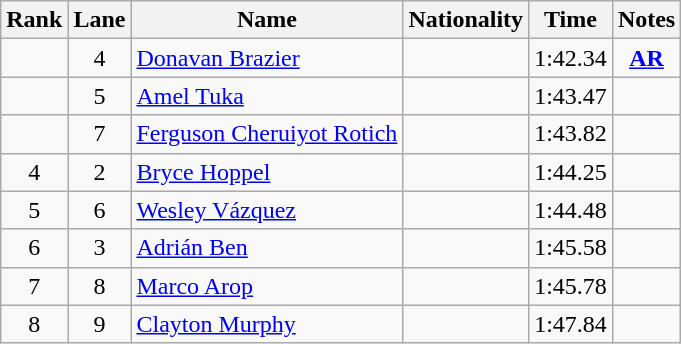<table class="wikitable sortable" style="text-align:center">
<tr>
<th>Rank</th>
<th>Lane</th>
<th>Name</th>
<th>Nationality</th>
<th>Time</th>
<th>Notes</th>
</tr>
<tr>
<td></td>
<td>4</td>
<td align=left><a href='#'>Donavan Brazier</a></td>
<td align=left></td>
<td>1:42.34</td>
<td><strong></strong> <strong><a href='#'>AR</a></strong></td>
</tr>
<tr>
<td></td>
<td>5</td>
<td align=left><a href='#'>Amel Tuka</a></td>
<td align=left></td>
<td>1:43.47</td>
<td></td>
</tr>
<tr>
<td></td>
<td>7</td>
<td align=left><a href='#'>Ferguson Cheruiyot Rotich</a></td>
<td align=left></td>
<td>1:43.82</td>
<td></td>
</tr>
<tr>
<td>4</td>
<td>2</td>
<td align=left><a href='#'>Bryce Hoppel</a></td>
<td align=left></td>
<td>1:44.25</td>
<td></td>
</tr>
<tr>
<td>5</td>
<td>6</td>
<td align=left><a href='#'>Wesley Vázquez</a></td>
<td align=left></td>
<td>1:44.48</td>
<td></td>
</tr>
<tr>
<td>6</td>
<td>3</td>
<td align=left><a href='#'>Adrián Ben</a></td>
<td align=left></td>
<td>1:45.58</td>
<td></td>
</tr>
<tr>
<td>7</td>
<td>8</td>
<td align=left><a href='#'>Marco Arop</a></td>
<td align=left></td>
<td>1:45.78</td>
<td></td>
</tr>
<tr>
<td>8</td>
<td>9</td>
<td align=left><a href='#'>Clayton Murphy</a></td>
<td align=left></td>
<td>1:47.84</td>
<td></td>
</tr>
</table>
